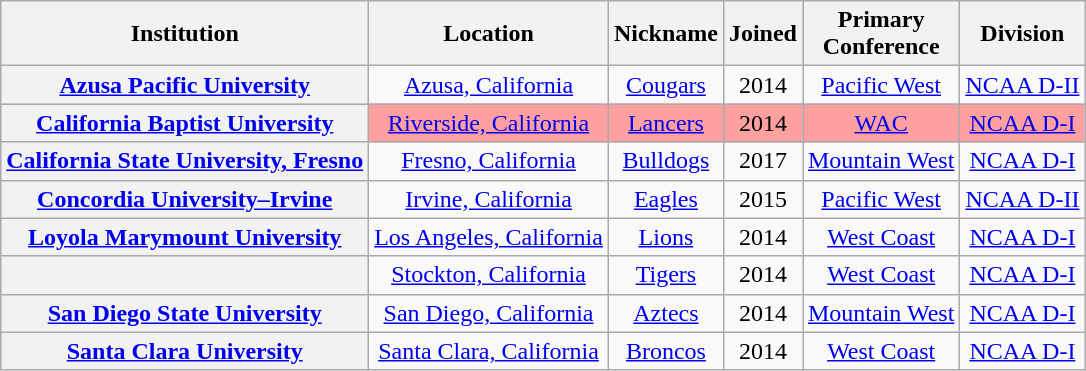<table class="wikitable sortable" style="text-align:center">
<tr>
<th>Institution</th>
<th>Location</th>
<th>Nickname</th>
<th>Joined</th>
<th>Primary<br>Conference</th>
<th>Division</th>
</tr>
<tr>
<th><a href='#'>Azusa Pacific University</a></th>
<td><a href='#'>Azusa, California</a></td>
<td><a href='#'>Cougars</a></td>
<td>2014</td>
<td><a href='#'>Pacific West</a></td>
<td><a href='#'>NCAA D-II</a></td>
</tr>
<tr bgcolor=#ffa0a0>
<th><a href='#'>California Baptist University</a></th>
<td><a href='#'>Riverside, California</a></td>
<td><a href='#'>Lancers</a></td>
<td>2014</td>
<td><a href='#'>WAC</a></td>
<td><a href='#'>NCAA D-I</a></td>
</tr>
<tr>
<th><a href='#'>California State University, Fresno</a></th>
<td><a href='#'>Fresno, California</a></td>
<td><a href='#'>Bulldogs</a></td>
<td>2017</td>
<td><a href='#'>Mountain West</a></td>
<td><a href='#'>NCAA D-I</a></td>
</tr>
<tr>
<th><a href='#'>Concordia University–Irvine</a></th>
<td><a href='#'>Irvine, California</a></td>
<td><a href='#'>Eagles</a></td>
<td>2015</td>
<td><a href='#'>Pacific West</a></td>
<td><a href='#'>NCAA D-II</a></td>
</tr>
<tr>
<th><a href='#'>Loyola Marymount University</a></th>
<td><a href='#'>Los Angeles, California</a></td>
<td><a href='#'>Lions</a></td>
<td>2014</td>
<td><a href='#'>West Coast</a></td>
<td><a href='#'>NCAA D-I</a></td>
</tr>
<tr>
<th></th>
<td><a href='#'>Stockton, California</a></td>
<td><a href='#'>Tigers</a></td>
<td>2014</td>
<td><a href='#'>West Coast</a></td>
<td><a href='#'>NCAA D-I</a></td>
</tr>
<tr>
<th><a href='#'>San Diego State University</a></th>
<td><a href='#'>San Diego, California</a></td>
<td><a href='#'>Aztecs</a></td>
<td>2014</td>
<td><a href='#'>Mountain West</a></td>
<td><a href='#'>NCAA D-I</a></td>
</tr>
<tr>
<th><a href='#'>Santa Clara University</a></th>
<td><a href='#'>Santa Clara, California</a></td>
<td><a href='#'>Broncos</a></td>
<td>2014</td>
<td><a href='#'>West Coast</a></td>
<td><a href='#'>NCAA D-I</a></td>
</tr>
</table>
